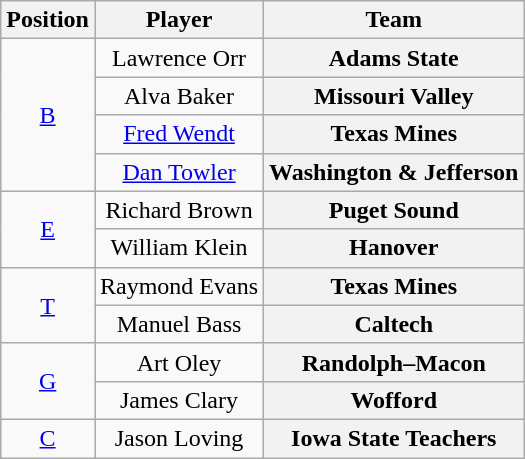<table class="wikitable">
<tr>
<th>Position</th>
<th>Player</th>
<th>Team</th>
</tr>
<tr style="text-align:center;">
<td rowspan="4"><a href='#'>B</a></td>
<td>Lawrence Orr</td>
<th Style = >Adams State</th>
</tr>
<tr style="text-align:center;">
<td>Alva Baker</td>
<th Style = >Missouri Valley</th>
</tr>
<tr style="text-align:center;">
<td><a href='#'>Fred Wendt</a></td>
<th Style = >Texas Mines</th>
</tr>
<tr style="text-align:center;">
<td><a href='#'>Dan Towler</a></td>
<th Style = >Washington & Jefferson</th>
</tr>
<tr style="text-align:center;">
<td rowspan="2"><a href='#'>E</a></td>
<td>Richard Brown</td>
<th Style = >Puget Sound</th>
</tr>
<tr style="text-align:center;">
<td>William Klein</td>
<th Style = >Hanover</th>
</tr>
<tr style="text-align:center;">
<td rowspan="2"><a href='#'>T</a></td>
<td>Raymond Evans</td>
<th Style = >Texas Mines</th>
</tr>
<tr style="text-align:center;">
<td>Manuel Bass</td>
<th Style = >Caltech</th>
</tr>
<tr style="text-align:center;">
<td rowspan="2"><a href='#'>G</a></td>
<td>Art Oley</td>
<th Style = >Randolph–Macon</th>
</tr>
<tr style="text-align:center;">
<td>James Clary</td>
<th Style = >Wofford</th>
</tr>
<tr style="text-align:center;">
<td><a href='#'>C</a></td>
<td>Jason Loving</td>
<th Style = >Iowa State Teachers</th>
</tr>
</table>
